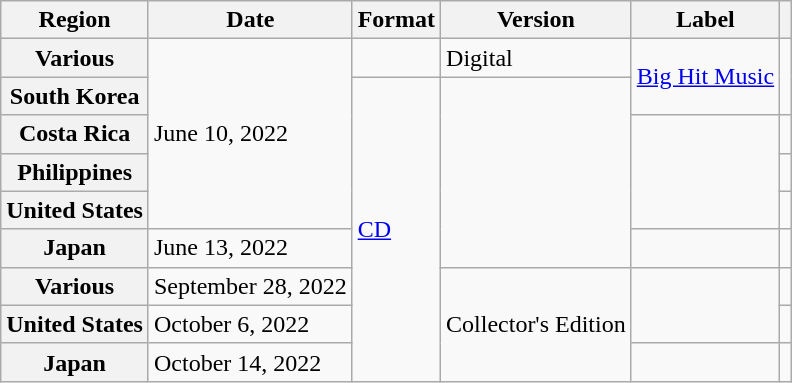<table class="wikitable plainrowheaders">
<tr>
<th scope="col">Region</th>
<th scope="col">Date</th>
<th scope="col">Format</th>
<th scope="col">Version</th>
<th scope="col">Label</th>
<th scope="col"></th>
</tr>
<tr>
<th rowspan="2" scope="row">Various</th>
<td rowspan="6">June 10, 2022</td>
<td></td>
<td>Digital</td>
<td rowspan="3"><a href='#'>Big Hit Music</a></td>
<td rowspan="3" style="text-align:center;"></td>
</tr>
<tr>
<td rowspan="9"><a href='#'>CD</a></td>
<td rowspan="6"></td>
</tr>
<tr>
<th scope="row">South Korea</th>
</tr>
<tr>
<th scope="row">Costa Rica</th>
<td rowspan="3"></td>
<td style="text-align:center;"></td>
</tr>
<tr>
<th scope="row">Philippines</th>
<td style="text-align:center;"></td>
</tr>
<tr>
<th scope="row">United States</th>
<td style="text-align:center;"></td>
</tr>
<tr>
<th scope="row">Japan</th>
<td>June 13, 2022</td>
<td></td>
<td style="text-align:center;"></td>
</tr>
<tr>
<th scope="row">Various</th>
<td>September 28, 2022</td>
<td rowspan="3">Collector's Edition</td>
<td rowspan="2"></td>
<td style="text-align:center;"></td>
</tr>
<tr>
<th scope="row">United States</th>
<td>October 6, 2022</td>
<td style="text-align:center;"></td>
</tr>
<tr>
<th scope="row">Japan</th>
<td>October 14, 2022</td>
<td></td>
<td style="text-align:center;"></td>
</tr>
</table>
